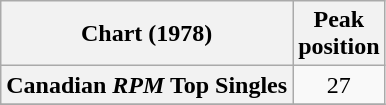<table class="wikitable sortable plainrowheaders">
<tr>
<th scope="col">Chart (1978)</th>
<th scope="col">Peak<br>position</th>
</tr>
<tr>
<th scope="row">Canadian <em>RPM</em> Top Singles</th>
<td align="center">27</td>
</tr>
<tr>
</tr>
</table>
